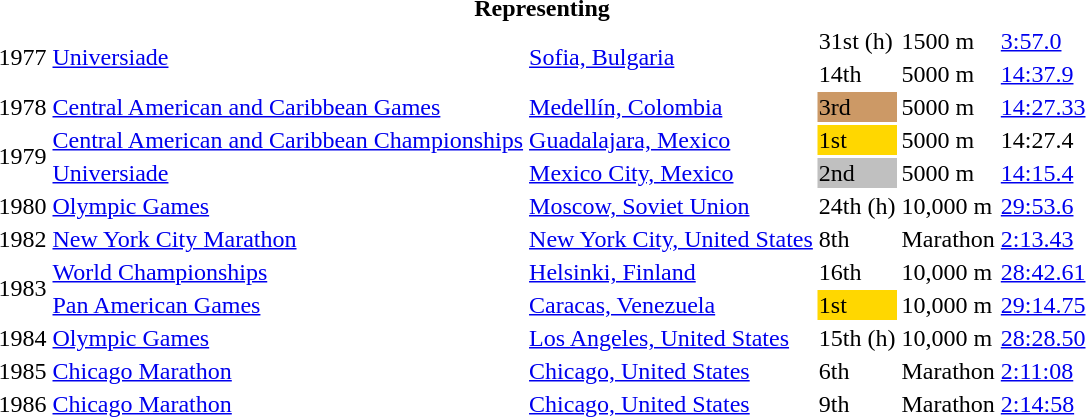<table>
<tr>
<th colspan="6">Representing </th>
</tr>
<tr>
<td rowspan=2>1977</td>
<td rowspan=2><a href='#'>Universiade</a></td>
<td rowspan=2><a href='#'>Sofia, Bulgaria</a></td>
<td>31st (h)</td>
<td>1500 m</td>
<td><a href='#'>3:57.0</a></td>
</tr>
<tr>
<td>14th</td>
<td>5000 m</td>
<td><a href='#'>14:37.9</a></td>
</tr>
<tr>
<td>1978</td>
<td><a href='#'>Central American and Caribbean Games</a></td>
<td><a href='#'>Medellín, Colombia</a></td>
<td bgcolor="cc9966">3rd</td>
<td>5000 m</td>
<td><a href='#'>14:27.33</a></td>
</tr>
<tr>
<td rowspan=2>1979</td>
<td><a href='#'>Central American and Caribbean Championships</a></td>
<td><a href='#'>Guadalajara, Mexico</a></td>
<td bgcolor="gold">1st</td>
<td>5000 m</td>
<td>14:27.4</td>
</tr>
<tr>
<td><a href='#'>Universiade</a></td>
<td><a href='#'>Mexico City, Mexico</a></td>
<td bgcolor=silver>2nd</td>
<td>5000 m</td>
<td><a href='#'>14:15.4</a></td>
</tr>
<tr>
<td>1980</td>
<td><a href='#'>Olympic Games</a></td>
<td><a href='#'>Moscow, Soviet Union</a></td>
<td>24th (h)</td>
<td>10,000 m</td>
<td><a href='#'>29:53.6</a></td>
</tr>
<tr>
<td>1982</td>
<td><a href='#'>New York City Marathon</a></td>
<td><a href='#'>New York City, United States</a></td>
<td>8th</td>
<td>Marathon</td>
<td><a href='#'>2:13.43</a></td>
</tr>
<tr>
<td rowspan=2>1983</td>
<td><a href='#'>World Championships</a></td>
<td><a href='#'>Helsinki, Finland</a></td>
<td>16th</td>
<td>10,000 m</td>
<td><a href='#'>28:42.61</a></td>
</tr>
<tr>
<td><a href='#'>Pan American Games</a></td>
<td><a href='#'>Caracas, Venezuela</a></td>
<td bgcolor="gold">1st</td>
<td>10,000 m</td>
<td><a href='#'>29:14.75</a></td>
</tr>
<tr>
<td>1984</td>
<td><a href='#'>Olympic Games</a></td>
<td><a href='#'>Los Angeles, United States</a></td>
<td>15th (h)</td>
<td>10,000 m</td>
<td><a href='#'>28:28.50</a></td>
</tr>
<tr>
<td>1985</td>
<td><a href='#'>Chicago Marathon</a></td>
<td><a href='#'>Chicago, United States</a></td>
<td>6th</td>
<td>Marathon</td>
<td><a href='#'>2:11:08</a></td>
</tr>
<tr>
<td>1986</td>
<td><a href='#'>Chicago Marathon</a></td>
<td><a href='#'>Chicago, United States</a></td>
<td>9th</td>
<td>Marathon</td>
<td><a href='#'>2:14:58</a></td>
</tr>
</table>
